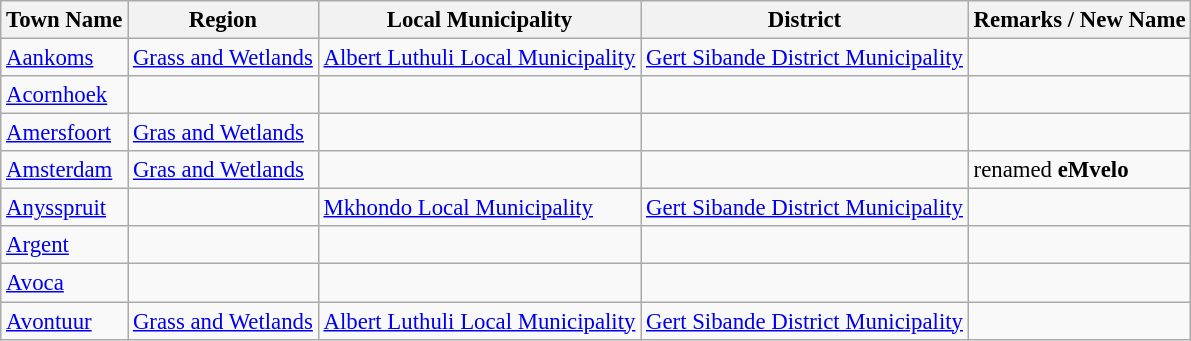<table class="wikitable sortable" style="font-size: 95%;">
<tr>
<th>Town Name</th>
<th>Region</th>
<th>Local Municipality</th>
<th>District</th>
<th>Remarks / New Name</th>
</tr>
<tr>
<td><a href='#'>Aankoms</a></td>
<td><a href='#'>Grass and Wetlands</a></td>
<td><a href='#'>Albert Luthuli Local Municipality</a></td>
<td><a href='#'>Gert Sibande District Municipality</a></td>
<td></td>
</tr>
<tr>
<td><a href='#'>Acornhoek</a></td>
<td></td>
<td></td>
<td></td>
<td></td>
</tr>
<tr>
<td><a href='#'>Amersfoort</a></td>
<td><a href='#'>Gras and Wetlands</a></td>
<td></td>
<td></td>
<td></td>
</tr>
<tr>
<td><a href='#'>Amsterdam</a></td>
<td><a href='#'>Gras and Wetlands</a></td>
<td></td>
<td></td>
<td>renamed <strong>eMvelo</strong></td>
</tr>
<tr>
<td><a href='#'>Anysspruit</a></td>
<td></td>
<td><a href='#'>Mkhondo Local Municipality</a></td>
<td><a href='#'>Gert Sibande District Municipality</a></td>
</tr>
<tr>
<td><a href='#'>Argent</a></td>
<td></td>
<td></td>
<td></td>
<td></td>
</tr>
<tr>
<td><a href='#'>Avoca</a></td>
<td></td>
<td></td>
<td></td>
<td></td>
</tr>
<tr>
<td><a href='#'>Avontuur</a></td>
<td><a href='#'>Grass and Wetlands</a></td>
<td><a href='#'>Albert Luthuli Local Municipality</a></td>
<td><a href='#'>Gert Sibande District Municipality</a></td>
<td></td>
</tr>
</table>
